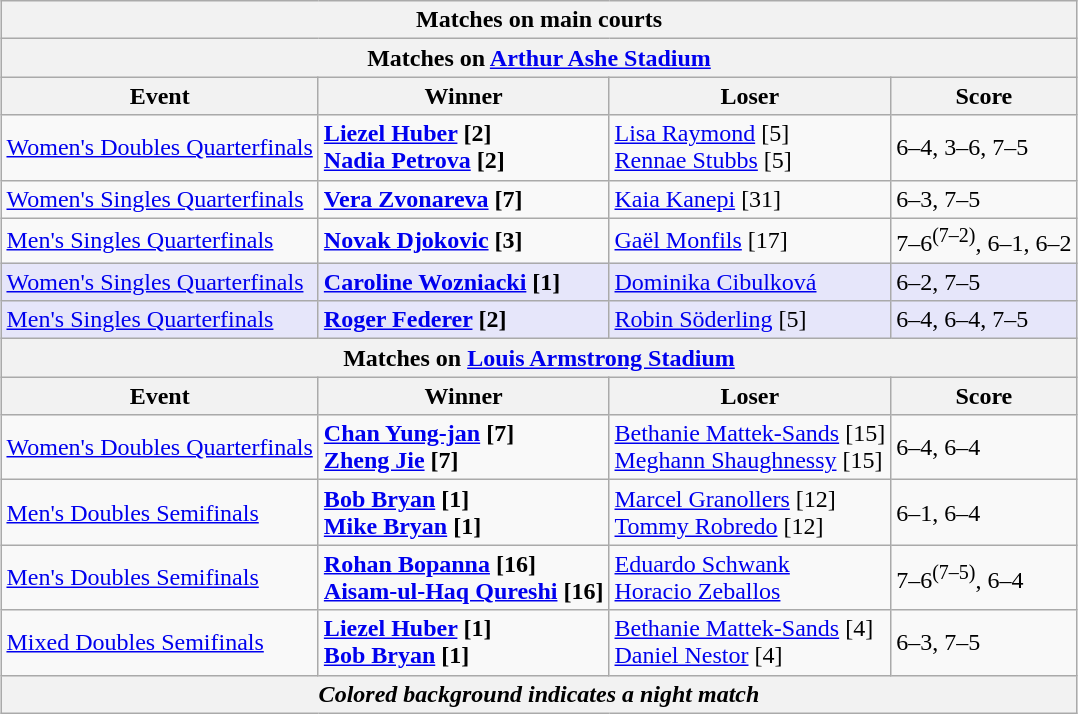<table class="wikitable collapsible uncollapsed" style=margin:auto>
<tr>
<th colspan=4 style=white-space:nowrap>Matches on main courts</th>
</tr>
<tr>
<th colspan=4>Matches on <a href='#'>Arthur Ashe Stadium</a></th>
</tr>
<tr>
<th>Event</th>
<th>Winner</th>
<th>Loser</th>
<th>Score</th>
</tr>
<tr>
<td><a href='#'>Women's Doubles Quarterfinals</a></td>
<td> <strong><a href='#'>Liezel Huber</a> [2] <br>  <a href='#'>Nadia Petrova</a> [2]</strong></td>
<td> <a href='#'>Lisa Raymond</a> [5] <br>  <a href='#'>Rennae Stubbs</a> [5]</td>
<td>6–4, 3–6, 7–5</td>
</tr>
<tr>
<td><a href='#'>Women's Singles Quarterfinals</a></td>
<td> <strong><a href='#'>Vera Zvonareva</a> [7]</strong></td>
<td> <a href='#'>Kaia Kanepi</a> [31]</td>
<td>6–3, 7–5</td>
</tr>
<tr>
<td><a href='#'>Men's Singles Quarterfinals</a></td>
<td> <strong><a href='#'>Novak Djokovic</a> [3]</strong></td>
<td> <a href='#'>Gaël Monfils</a> [17]</td>
<td>7–6<sup>(7–2)</sup>, 6–1, 6–2</td>
</tr>
<tr bgcolor=lavender>
<td><a href='#'>Women's Singles Quarterfinals</a></td>
<td> <strong><a href='#'>Caroline Wozniacki</a> [1] </strong></td>
<td> <a href='#'>Dominika Cibulková</a></td>
<td>6–2, 7–5</td>
</tr>
<tr bgcolor=lavender>
<td><a href='#'>Men's Singles Quarterfinals</a></td>
<td> <strong><a href='#'>Roger Federer</a> [2]</strong></td>
<td> <a href='#'>Robin Söderling</a> [5]</td>
<td>6–4, 6–4, 7–5</td>
</tr>
<tr>
<th colspan=4>Matches on <a href='#'>Louis Armstrong Stadium</a></th>
</tr>
<tr>
<th>Event</th>
<th>Winner</th>
<th>Loser</th>
<th>Score</th>
</tr>
<tr>
<td><a href='#'>Women's Doubles Quarterfinals</a></td>
<td> <strong><a href='#'>Chan Yung-jan</a> [7] <br>  <a href='#'>Zheng Jie</a> [7]</strong></td>
<td> <a href='#'>Bethanie Mattek-Sands</a> [15] <br>  <a href='#'>Meghann Shaughnessy</a> [15]</td>
<td>6–4, 6–4</td>
</tr>
<tr>
<td><a href='#'>Men's Doubles Semifinals</a></td>
<td> <strong><a href='#'>Bob Bryan</a> [1] <br>  <a href='#'>Mike Bryan</a> [1]</strong></td>
<td> <a href='#'>Marcel Granollers</a> [12] <br>  <a href='#'>Tommy Robredo</a> [12]</td>
<td>6–1, 6–4</td>
</tr>
<tr>
<td><a href='#'>Men's Doubles Semifinals</a></td>
<td> <strong><a href='#'>Rohan Bopanna</a> [16] <br>  <a href='#'>Aisam-ul-Haq Qureshi</a> [16]</strong></td>
<td> <a href='#'>Eduardo Schwank</a> <br>  <a href='#'>Horacio Zeballos</a></td>
<td>7–6<sup>(7–5)</sup>, 6–4</td>
</tr>
<tr>
<td><a href='#'>Mixed Doubles Semifinals</a></td>
<td> <strong><a href='#'>Liezel Huber</a> [1] <br>  <a href='#'>Bob Bryan</a> [1]</strong></td>
<td> <a href='#'>Bethanie Mattek-Sands</a> [4] <br>  <a href='#'>Daniel Nestor</a> [4]</td>
<td>6–3, 7–5</td>
</tr>
<tr>
<th colspan=4><em>Colored background indicates a night match</em></th>
</tr>
</table>
